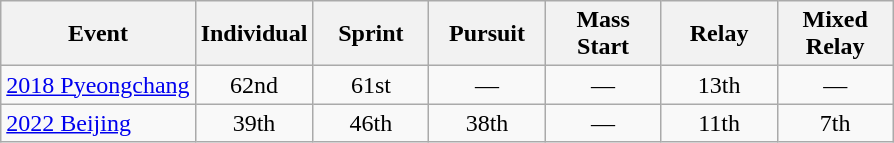<table class="wikitable" style="text-align: center;">
<tr ">
<th>Event</th>
<th style="width:70px;">Individual</th>
<th style="width:70px;">Sprint</th>
<th style="width:70px;">Pursuit</th>
<th style="width:70px;">Mass Start</th>
<th style="width:70px;">Relay</th>
<th style="width:70px;">Mixed Relay</th>
</tr>
<tr>
<td align=left> <a href='#'>2018 Pyeongchang</a></td>
<td>62nd</td>
<td>61st</td>
<td>—</td>
<td>—</td>
<td>13th</td>
<td>—</td>
</tr>
<tr>
<td align=left> <a href='#'>2022 Beijing</a></td>
<td>39th</td>
<td>46th</td>
<td>38th</td>
<td>—</td>
<td>11th</td>
<td>7th</td>
</tr>
</table>
